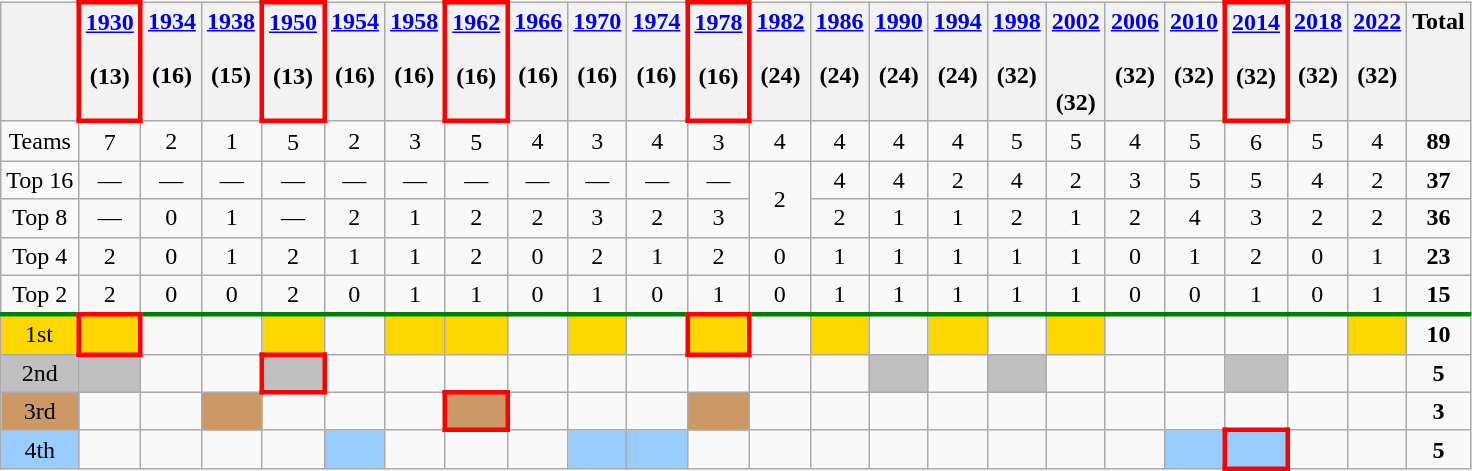<table class="wikitable" style="text-align: center">
<tr valign=top>
<th></th>
<th style="border:3px solid red"><a href='#'>1930</a><br> <br> (13)</th>
<th><a href='#'>1934</a><br> <br> (16)</th>
<th><a href='#'>1938</a><br> <br> (15)</th>
<th style="border:3px solid red"><a href='#'>1950</a><br> <br> (13)</th>
<th><a href='#'>1954</a><br> <br> (16)</th>
<th><a href='#'>1958</a><br> <br> (16)</th>
<th style="border:3px solid red"><a href='#'>1962</a><br> <br> (16)</th>
<th><a href='#'>1966</a><br> <br> (16)</th>
<th><a href='#'>1970</a><br> <br> (16)</th>
<th><a href='#'>1974</a><br> <br> (16)</th>
<th style="border:3px solid red"><a href='#'>1978</a><br> <br> (16)</th>
<th><a href='#'>1982</a><br> <br> (24)</th>
<th><a href='#'>1986</a><br> <br> (24)</th>
<th><a href='#'>1990</a><br> <br> (24)</th>
<th><a href='#'>1994</a><br> <br> (24)</th>
<th><a href='#'>1998</a><br> <br> (32)</th>
<th><a href='#'>2002</a><br> <br><br> (32)</th>
<th><a href='#'>2006</a><br> <br> (32)</th>
<th><a href='#'>2010</a><br> <br> (32)</th>
<th style="border:3px solid red"><a href='#'>2014</a><br> <br> (32)</th>
<th><a href='#'>2018</a><br> <br> (32)</th>
<th><a href='#'>2022</a><br> <br> (32)</th>
<th>Total</th>
</tr>
<tr>
<td>Teams</td>
<td>7</td>
<td>2</td>
<td>1</td>
<td>5</td>
<td>2</td>
<td>3</td>
<td>5</td>
<td>4</td>
<td>3</td>
<td>4</td>
<td>3</td>
<td>4</td>
<td>4</td>
<td>4</td>
<td>4</td>
<td>5</td>
<td>5</td>
<td>4</td>
<td>5</td>
<td>6</td>
<td>5</td>
<td>4</td>
<td><strong>89</strong></td>
</tr>
<tr>
<td>Top 16</td>
<td>—</td>
<td>—</td>
<td>—</td>
<td>—</td>
<td>—</td>
<td>—</td>
<td>—</td>
<td>—</td>
<td>—</td>
<td>—</td>
<td>—</td>
<td rowspan=2>2</td>
<td>4</td>
<td>4</td>
<td>2</td>
<td>4</td>
<td>2</td>
<td>3</td>
<td>5</td>
<td>5</td>
<td>4</td>
<td>2</td>
<td><strong>37</strong></td>
</tr>
<tr>
<td>Top 8</td>
<td>—</td>
<td>0</td>
<td>1</td>
<td>—</td>
<td>2</td>
<td>1</td>
<td>2</td>
<td>2</td>
<td>3</td>
<td>2</td>
<td>3</td>
<td>2</td>
<td>1</td>
<td>1</td>
<td>2</td>
<td>1</td>
<td>2</td>
<td>4</td>
<td>3</td>
<td>2</td>
<td>2</td>
<td><strong>36</strong></td>
</tr>
<tr>
<td>Top 4</td>
<td>2</td>
<td>0</td>
<td>1</td>
<td>2</td>
<td>1</td>
<td>1</td>
<td>2</td>
<td>0</td>
<td>2</td>
<td>1</td>
<td>2</td>
<td>0</td>
<td>1</td>
<td>1</td>
<td>1</td>
<td>1</td>
<td>1</td>
<td>0</td>
<td>1</td>
<td>2</td>
<td>0</td>
<td>1</td>
<td><strong>23</strong></td>
</tr>
<tr>
<td>Top 2</td>
<td>2</td>
<td>0</td>
<td>0</td>
<td>2</td>
<td>0</td>
<td>1</td>
<td>1</td>
<td>0</td>
<td>1</td>
<td>0</td>
<td>1</td>
<td>0</td>
<td>1</td>
<td>1</td>
<td>1</td>
<td>1</td>
<td>1</td>
<td>0</td>
<td>0</td>
<td>1</td>
<td>0</td>
<td>1</td>
<td><strong>15</strong></td>
</tr>
<tr style="border-top:3px solid green;">
<td bgcolor=gold>1st</td>
<td bgcolor=gold style="border: 3px solid red"></td>
<td></td>
<td></td>
<td bgcolor=gold></td>
<td></td>
<td bgcolor=gold></td>
<td bgcolor=gold></td>
<td></td>
<td bgcolor=gold></td>
<td></td>
<td bgcolor=gold style="border: 3px solid red"></td>
<td></td>
<td bgcolor=gold></td>
<td></td>
<td bgcolor=gold></td>
<td></td>
<td bgcolor=gold></td>
<td></td>
<td></td>
<td></td>
<td></td>
<td bgcolor=gold></td>
<td><strong>10</strong></td>
</tr>
<tr>
<td bgcolor=silver>2nd</td>
<td bgcolor=silver></td>
<td></td>
<td></td>
<td bgcolor=silver style="border: 3px solid red"></td>
<td></td>
<td></td>
<td></td>
<td></td>
<td></td>
<td></td>
<td></td>
<td></td>
<td></td>
<td bgcolor=silver></td>
<td></td>
<td bgcolor=silver></td>
<td></td>
<td></td>
<td></td>
<td bgcolor=silver></td>
<td></td>
<td></td>
<td><strong>5</strong></td>
</tr>
<tr>
<td bgcolor=#cc9966>3rd</td>
<td></td>
<td></td>
<td bgcolor=#cc9966></td>
<td></td>
<td></td>
<td></td>
<td bgcolor=#cc9966 style="border: 3px solid red"></td>
<td></td>
<td></td>
<td></td>
<td bgcolor=#cc9966></td>
<td></td>
<td></td>
<td></td>
<td></td>
<td></td>
<td></td>
<td></td>
<td></td>
<td></td>
<td></td>
<td></td>
<td><strong>3</strong></td>
</tr>
<tr>
<td bgcolor=#9acdff>4th</td>
<td></td>
<td></td>
<td></td>
<td></td>
<td bgcolor=#9acdff></td>
<td></td>
<td></td>
<td></td>
<td bgcolor=#9acdff></td>
<td bgcolor=#9acdff></td>
<td></td>
<td></td>
<td></td>
<td></td>
<td></td>
<td></td>
<td></td>
<td></td>
<td bgcolor=#9acdff></td>
<td bgcolor=#9acdff style="border: 3px solid red"></td>
<td></td>
<td></td>
<td><strong>5</strong></td>
</tr>
</table>
